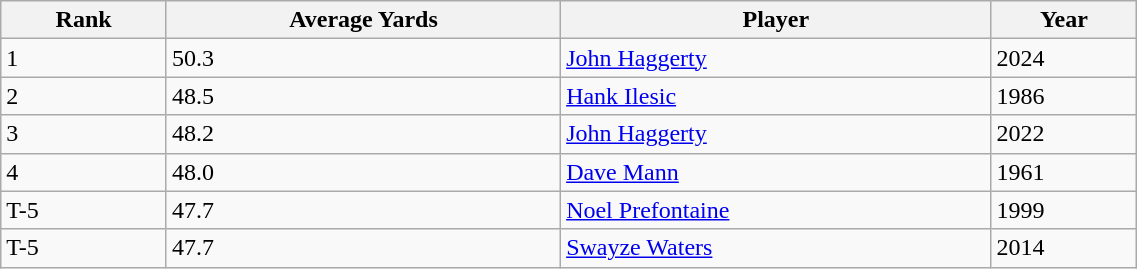<table class="wikitable" style="width:60%; text-align:left; border-collapse:collapse;">
<tr>
<th>Rank</th>
<th>Average Yards</th>
<th>Player</th>
<th>Year</th>
</tr>
<tr>
<td>1</td>
<td>50.3</td>
<td><a href='#'>John Haggerty</a></td>
<td>2024</td>
</tr>
<tr>
<td>2</td>
<td>48.5</td>
<td><a href='#'>Hank Ilesic</a></td>
<td>1986</td>
</tr>
<tr>
<td>3</td>
<td>48.2</td>
<td><a href='#'>John Haggerty</a></td>
<td>2022</td>
</tr>
<tr>
<td>4</td>
<td>48.0</td>
<td><a href='#'>Dave Mann</a></td>
<td>1961</td>
</tr>
<tr>
<td>T-5</td>
<td>47.7</td>
<td><a href='#'>Noel Prefontaine</a></td>
<td>1999</td>
</tr>
<tr>
<td>T-5</td>
<td>47.7</td>
<td><a href='#'>Swayze Waters</a></td>
<td>2014</td>
</tr>
</table>
